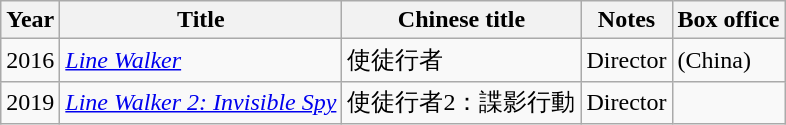<table class="wikitable sortable">
<tr>
<th>Year</th>
<th>Title</th>
<th>Chinese title</th>
<th class="unsortable">Notes</th>
<th>Box office</th>
</tr>
<tr>
<td>2016</td>
<td><em><a href='#'>Line Walker</a></em></td>
<td>使徒行者</td>
<td>Director</td>
<td> (China)</td>
</tr>
<tr>
<td>2019</td>
<td><em><a href='#'>Line Walker 2: Invisible Spy</a></em></td>
<td>使徒行者2：諜影行動</td>
<td>Director</td>
<td></td>
</tr>
</table>
